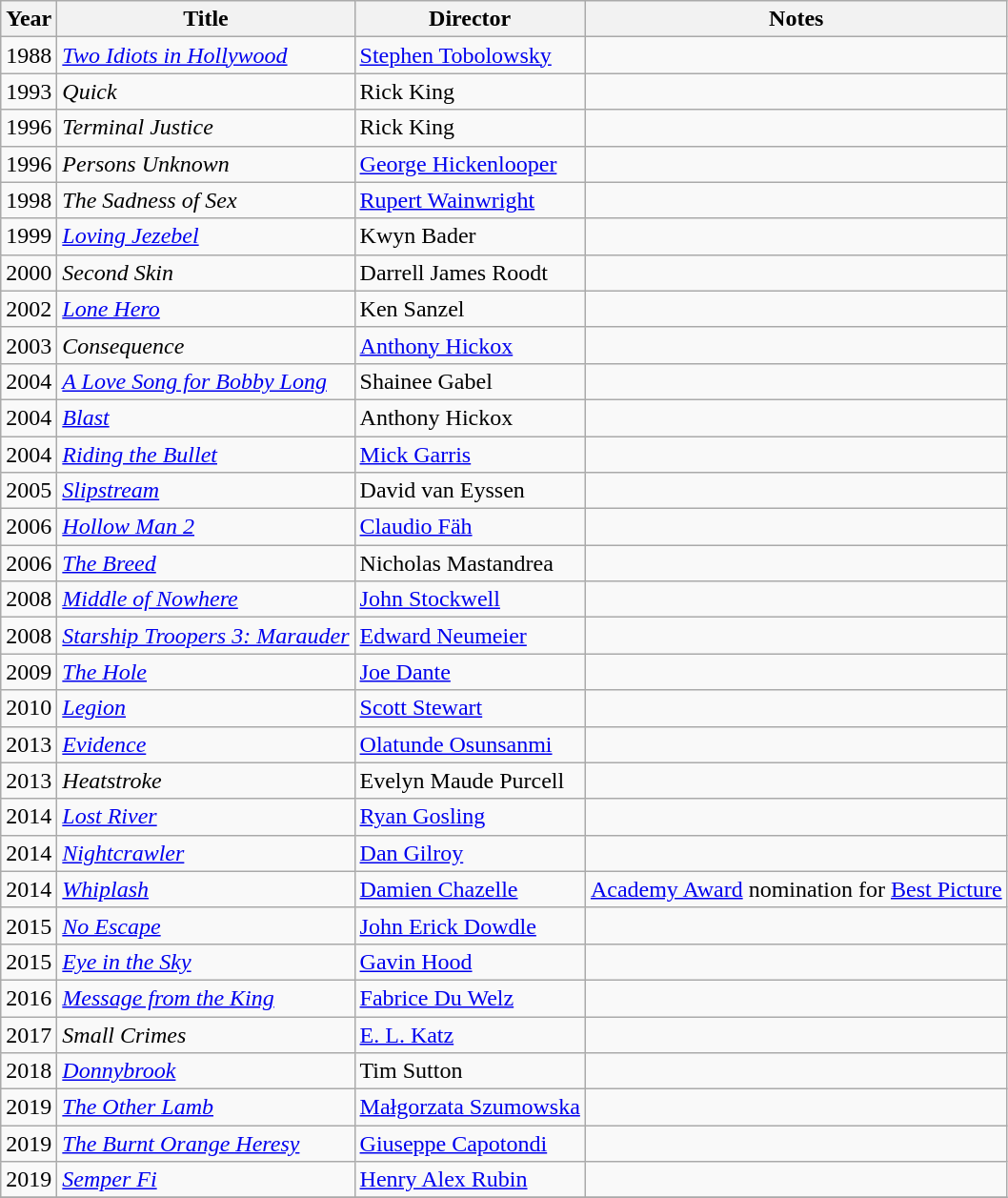<table class="wikitable sortable">
<tr>
<th>Year</th>
<th>Title</th>
<th>Director</th>
<th>Notes</th>
</tr>
<tr>
<td>1988</td>
<td><em><a href='#'>Two Idiots in Hollywood</a></em></td>
<td><a href='#'>Stephen Tobolowsky</a></td>
<td></td>
</tr>
<tr>
<td>1993</td>
<td><em>Quick</em></td>
<td>Rick King</td>
<td></td>
</tr>
<tr>
<td>1996</td>
<td><em>Terminal Justice</em></td>
<td>Rick King</td>
<td></td>
</tr>
<tr>
<td>1996</td>
<td><em>Persons Unknown</em></td>
<td><a href='#'>George Hickenlooper</a></td>
<td></td>
</tr>
<tr>
<td>1998</td>
<td><em>The Sadness of Sex</em></td>
<td><a href='#'>Rupert Wainwright</a></td>
<td></td>
</tr>
<tr>
<td>1999</td>
<td><em><a href='#'>Loving Jezebel</a></em></td>
<td>Kwyn Bader</td>
<td></td>
</tr>
<tr>
<td>2000</td>
<td><em>Second Skin</em></td>
<td>Darrell James Roodt</td>
<td></td>
</tr>
<tr>
<td>2002</td>
<td><em><a href='#'>Lone Hero</a></em></td>
<td>Ken Sanzel</td>
<td></td>
</tr>
<tr>
<td>2003</td>
<td><em>Consequence</em></td>
<td><a href='#'>Anthony Hickox</a></td>
<td></td>
</tr>
<tr>
<td>2004</td>
<td><em><a href='#'>A Love Song for Bobby Long</a></em></td>
<td>Shainee Gabel</td>
<td></td>
</tr>
<tr>
<td>2004</td>
<td><em><a href='#'>Blast</a></em></td>
<td>Anthony Hickox</td>
<td></td>
</tr>
<tr>
<td>2004</td>
<td><em><a href='#'>Riding the Bullet</a></em></td>
<td><a href='#'>Mick Garris</a></td>
<td></td>
</tr>
<tr>
<td>2005</td>
<td><em><a href='#'>Slipstream</a></em></td>
<td>David van Eyssen</td>
<td></td>
</tr>
<tr>
<td>2006</td>
<td><em><a href='#'>Hollow Man 2</a></em></td>
<td><a href='#'>Claudio Fäh</a></td>
<td></td>
</tr>
<tr>
<td>2006</td>
<td><em><a href='#'>The Breed</a></em></td>
<td>Nicholas Mastandrea</td>
<td></td>
</tr>
<tr>
<td>2008</td>
<td><em><a href='#'>Middle of Nowhere</a></em></td>
<td><a href='#'>John Stockwell</a></td>
<td></td>
</tr>
<tr>
<td>2008</td>
<td><em><a href='#'>Starship Troopers 3: Marauder</a></em></td>
<td><a href='#'>Edward Neumeier</a></td>
<td></td>
</tr>
<tr>
<td>2009</td>
<td><em><a href='#'>The Hole</a></em></td>
<td><a href='#'>Joe Dante</a></td>
<td></td>
</tr>
<tr>
<td>2010</td>
<td><em><a href='#'>Legion</a></em></td>
<td><a href='#'>Scott Stewart</a></td>
<td></td>
</tr>
<tr>
<td>2013</td>
<td><em><a href='#'>Evidence</a></em></td>
<td><a href='#'>Olatunde Osunsanmi</a></td>
<td></td>
</tr>
<tr>
<td>2013</td>
<td><em>Heatstroke</em></td>
<td>Evelyn Maude Purcell</td>
<td></td>
</tr>
<tr>
<td>2014</td>
<td><em><a href='#'>Lost River</a></em></td>
<td><a href='#'>Ryan Gosling</a></td>
<td></td>
</tr>
<tr>
<td>2014</td>
<td><em><a href='#'>Nightcrawler</a></em></td>
<td><a href='#'>Dan Gilroy</a></td>
<td></td>
</tr>
<tr>
<td>2014</td>
<td><em><a href='#'>Whiplash</a></em></td>
<td><a href='#'>Damien Chazelle</a></td>
<td><a href='#'>Academy Award</a> nomination for <a href='#'>Best Picture</a></td>
</tr>
<tr>
<td>2015</td>
<td><em><a href='#'>No Escape</a></em></td>
<td><a href='#'>John Erick Dowdle</a></td>
<td></td>
</tr>
<tr>
<td>2015</td>
<td><em><a href='#'>Eye in the Sky</a></em></td>
<td><a href='#'>Gavin Hood</a></td>
<td></td>
</tr>
<tr>
<td>2016</td>
<td><em><a href='#'>Message from the King</a></em></td>
<td><a href='#'>Fabrice Du Welz</a></td>
<td></td>
</tr>
<tr>
<td>2017</td>
<td><em>Small Crimes</em></td>
<td><a href='#'>E. L. Katz</a></td>
<td></td>
</tr>
<tr>
<td>2018</td>
<td><em><a href='#'>Donnybrook</a></em></td>
<td>Tim Sutton</td>
<td></td>
</tr>
<tr>
<td>2019</td>
<td><em><a href='#'>The Other Lamb</a></em></td>
<td><a href='#'>Małgorzata Szumowska</a></td>
<td></td>
</tr>
<tr>
<td>2019</td>
<td><em><a href='#'>The Burnt Orange Heresy</a></em></td>
<td><a href='#'>Giuseppe Capotondi</a></td>
<td></td>
</tr>
<tr>
<td>2019</td>
<td><em><a href='#'>Semper Fi</a></em></td>
<td><a href='#'>Henry Alex Rubin</a></td>
<td></td>
</tr>
<tr>
</tr>
</table>
